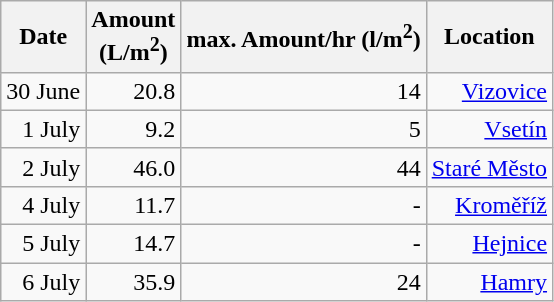<table class="wikitable" style="text-align:right">
<tr>
<th>Date</th>
<th>Amount<br>(L/m<sup>2</sup>)</th>
<th>max. Amount/hr (l/m<sup>2</sup>)</th>
<th>Location</th>
</tr>
<tr>
<td>30 June</td>
<td>20.8</td>
<td>14</td>
<td><a href='#'>Vizovice</a></td>
</tr>
<tr>
<td>1 July</td>
<td>9.2</td>
<td>5</td>
<td><a href='#'>Vsetín</a></td>
</tr>
<tr>
<td>2 July</td>
<td>46.0</td>
<td>44</td>
<td><a href='#'>Staré Město</a></td>
</tr>
<tr>
<td>4 July</td>
<td>11.7</td>
<td>-</td>
<td><a href='#'>Kroměříž</a></td>
</tr>
<tr>
<td>5 July</td>
<td>14.7</td>
<td>-</td>
<td><a href='#'>Hejnice</a></td>
</tr>
<tr>
<td>6 July</td>
<td>35.9</td>
<td>24</td>
<td><a href='#'>Hamry</a></td>
</tr>
</table>
